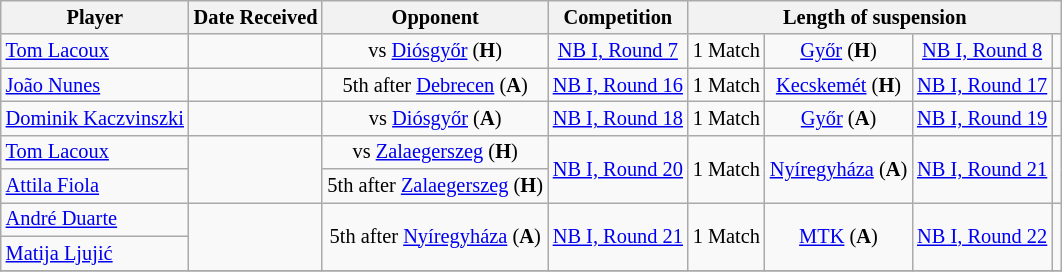<table class="wikitable sortable sticky-header" style="text-align:center; font-size:85%;">
<tr>
<th>Player</th>
<th>Date Received</th>
<th>Opponent</th>
<th>Competition</th>
<th colspan="4">Length of suspension</th>
</tr>
<tr>
<td align="left"> <a href='#'>Tom Lacoux</a></td>
<td></td>
<td> vs <a href='#'>Diósgyőr</a> (<strong>H</strong>)</td>
<td><a href='#'>NB I, Round 7</a></td>
<td>1 Match</td>
<td><a href='#'>Győr</a> (<strong>H</strong>)</td>
<td><a href='#'>NB I, Round 8</a></td>
<td></td>
</tr>
<tr>
<td align="left"> <a href='#'>João Nunes</a></td>
<td></td>
<td>5th  after <a href='#'>Debrecen</a> (<strong>A</strong>)</td>
<td><a href='#'>NB I, Round 16</a></td>
<td>1 Match</td>
<td><a href='#'>Kecskemét</a> (<strong>H</strong>)</td>
<td><a href='#'>NB I, Round 17</a></td>
<td></td>
</tr>
<tr>
<td align="left"> <a href='#'>Dominik Kaczvinszki</a></td>
<td></td>
<td> vs <a href='#'>Diósgyőr</a> (<strong>A</strong>)</td>
<td><a href='#'>NB I, Round 18</a></td>
<td>1 Match</td>
<td><a href='#'>Győr</a> (<strong>A</strong>)</td>
<td><a href='#'>NB I, Round 19</a></td>
<td></td>
</tr>
<tr>
<td align="left"> <a href='#'>Tom Lacoux</a></td>
<td rowspan="2"></td>
<td> vs <a href='#'>Zalaegerszeg</a> (<strong>H</strong>)</td>
<td rowspan="2"><a href='#'>NB I, Round 20</a></td>
<td rowspan="2">1 Match</td>
<td rowspan="2"><a href='#'>Nyíregyháza</a> (<strong>A</strong>)</td>
<td rowspan="2"><a href='#'>NB I, Round 21</a></td>
<td rowspan="2"></td>
</tr>
<tr>
<td align="left"> <a href='#'>Attila Fiola</a></td>
<td>5th  after <a href='#'>Zalaegerszeg</a> (<strong>H</strong>)</td>
</tr>
<tr>
<td align="left"> <a href='#'>André Duarte</a></td>
<td rowspan="2"></td>
<td rowspan="2">5th  after <a href='#'>Nyíregyháza</a> (<strong>A</strong>)</td>
<td rowspan="2"><a href='#'>NB I, Round 21</a></td>
<td rowspan="2">1 Match</td>
<td rowspan="2"><a href='#'>MTK</a> (<strong>A</strong>)</td>
<td rowspan="2"><a href='#'>NB I, Round 22</a></td>
<td rowspan="2"></td>
</tr>
<tr>
<td align="left"> <a href='#'>Matija Ljujić</a></td>
</tr>
<tr>
</tr>
</table>
